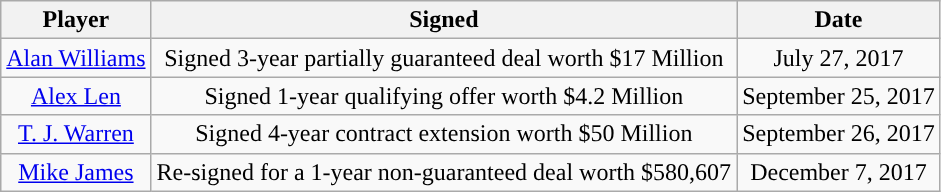<table class="wikitable sortable sortable">
<tr>
<th>Player</th>
<th>Signed</th>
<th>Date</th>
</tr>
<tr style="text-align: center">
<td><a href='#'>Alan Williams</a></td>
<td>Signed 3-year partially guaranteed deal worth $17 Million</td>
<td>July 27, 2017</td>
</tr>
<tr style="text-align: center">
<td><a href='#'>Alex Len</a></td>
<td>Signed 1-year qualifying offer worth $4.2 Million</td>
<td>September 25, 2017</td>
</tr>
<tr style="text-align: center">
<td><a href='#'>T. J. Warren</a></td>
<td>Signed 4-year contract extension worth $50 Million</td>
<td>September 26, 2017</td>
</tr>
<tr style="text-align: center">
<td><a href='#'>Mike James</a></td>
<td>Re-signed for a 1-year non-guaranteed deal worth $580,607</td>
<td>December 7, 2017</td>
</tr>
</table>
